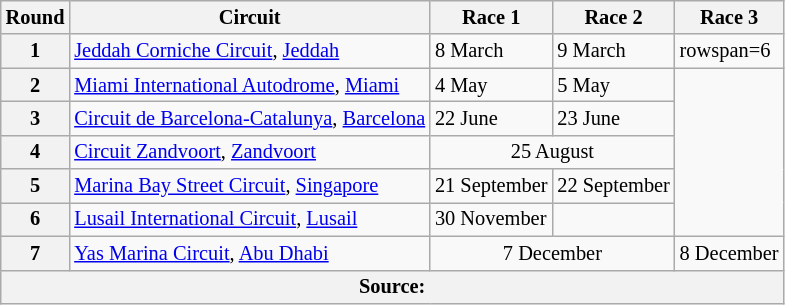<table class=wikitable style="font-size:85%;">
<tr>
<th>Round</th>
<th>Circuit</th>
<th nowrap>Race 1</th>
<th nowrap>Race 2</th>
<th nowrap>Race 3</th>
</tr>
<tr>
<th>1</th>
<td> <a href='#'>Jeddah Corniche Circuit</a>, <a href='#'>Jeddah</a></td>
<td>8 March</td>
<td>9 March</td>
<td>rowspan=6 </td>
</tr>
<tr>
<th>2</th>
<td> <a href='#'>Miami International Autodrome</a>, <a href='#'>Miami</a></td>
<td>4 May</td>
<td>5 May</td>
</tr>
<tr>
<th>3</th>
<td> <a href='#'>Circuit de Barcelona-Catalunya</a>, <a href='#'>Barcelona</a></td>
<td>22 June</td>
<td>23 June</td>
</tr>
<tr>
<th>4</th>
<td nowrap> <a href='#'>Circuit Zandvoort</a>, <a href='#'>Zandvoort</a></td>
<td colspan=2 align=center>25 August</td>
</tr>
<tr>
<th>5</th>
<td nowrap> <a href='#'>Marina Bay Street Circuit</a>, <a href='#'>Singapore</a></td>
<td>21 September</td>
<td>22 September</td>
</tr>
<tr>
<th>6</th>
<td> <a href='#'>Lusail International Circuit</a>, <a href='#'>Lusail</a></td>
<td nowrap>30 November</td>
<td></td>
</tr>
<tr>
<th>7</th>
<td> <a href='#'>Yas Marina Circuit</a>, <a href='#'>Abu Dhabi</a></td>
<td colspan="2" style="text-align:center;">7 December</td>
<td>8 December</td>
</tr>
<tr>
<th colspan=5>Source:</th>
</tr>
</table>
